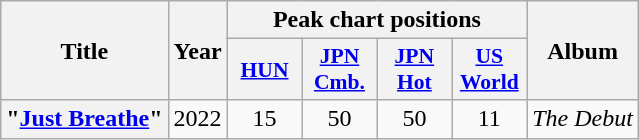<table class="wikitable plainrowheaders" style="text-align:center">
<tr>
<th scope="col" rowspan="2">Title</th>
<th scope="col" rowspan="2">Year</th>
<th scope="col" colspan="4">Peak chart positions</th>
<th rowspan="2">Album</th>
</tr>
<tr>
<th scope="col" style="font-size:90%; width:3em"><a href='#'>HUN</a><br></th>
<th scope="col" style="font-size:90%; width:3em"><a href='#'>JPN<br>Cmb.</a><br></th>
<th scope="col" style="font-size:90%; width:3em"><a href='#'>JPN<br>Hot</a><br></th>
<th scope="col" style="font-size:90%; width:3em"><a href='#'>US<br>World</a><br></th>
</tr>
<tr>
<th scope="row">"<a href='#'>Just Breathe</a>"<br></th>
<td>2022</td>
<td>15</td>
<td>50</td>
<td>50</td>
<td>11</td>
<td><em>The Debut</em></td>
</tr>
</table>
